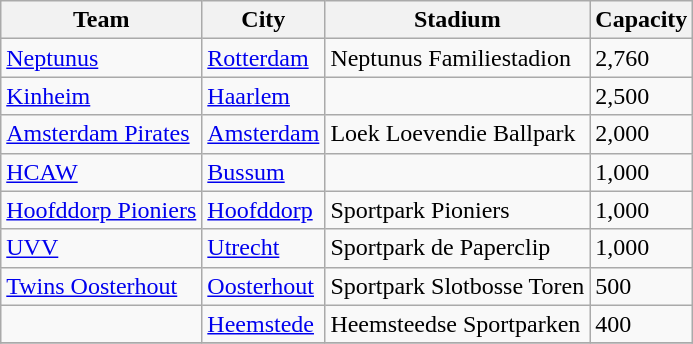<table class="wikitable sortable" style="font-size:100%;">
<tr>
<th>Team</th>
<th>City</th>
<th>Stadium</th>
<th>Capacity</th>
</tr>
<tr>
<td><a href='#'>Neptunus</a></td>
<td><a href='#'>Rotterdam</a></td>
<td>Neptunus Familiestadion</td>
<td>2,760</td>
</tr>
<tr>
<td><a href='#'>Kinheim</a></td>
<td><a href='#'>Haarlem</a></td>
<td></td>
<td>2,500</td>
</tr>
<tr>
<td><a href='#'>Amsterdam Pirates</a></td>
<td><a href='#'>Amsterdam</a></td>
<td>Loek Loevendie Ballpark</td>
<td>2,000</td>
</tr>
<tr>
<td><a href='#'>HCAW</a></td>
<td><a href='#'>Bussum</a></td>
<td></td>
<td>1,000</td>
</tr>
<tr>
<td><a href='#'>Hoofddorp Pioniers</a></td>
<td><a href='#'>Hoofddorp</a></td>
<td>Sportpark Pioniers</td>
<td>1,000</td>
</tr>
<tr>
<td><a href='#'>UVV</a></td>
<td><a href='#'>Utrecht</a></td>
<td>Sportpark de Paperclip</td>
<td>1,000</td>
</tr>
<tr>
<td><a href='#'>Twins Oosterhout</a></td>
<td><a href='#'>Oosterhout</a></td>
<td>Sportpark Slotbosse Toren</td>
<td>500</td>
</tr>
<tr>
<td></td>
<td><a href='#'>Heemstede</a></td>
<td>Heemsteedse Sportparken</td>
<td>400</td>
</tr>
<tr>
</tr>
</table>
